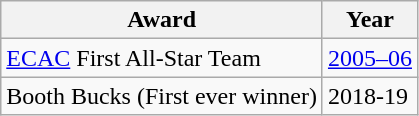<table class="wikitable">
<tr>
<th>Award</th>
<th>Year</th>
</tr>
<tr>
<td><a href='#'>ECAC</a> First All-Star Team</td>
<td><a href='#'>2005–06</a></td>
</tr>
<tr>
<td>Booth Bucks (First ever winner)</td>
<td>2018-19</td>
</tr>
</table>
